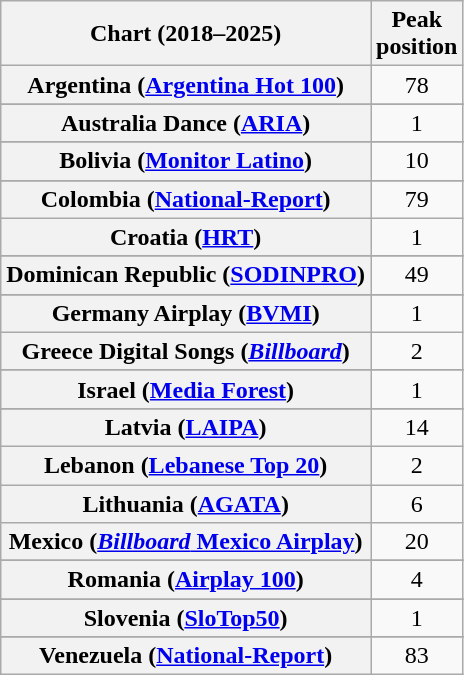<table class="wikitable sortable plainrowheaders" style="text-align:center">
<tr>
<th scope="col">Chart (2018–2025)</th>
<th scope="col">Peak<br>position</th>
</tr>
<tr>
<th scope="row">Argentina (<a href='#'>Argentina Hot 100</a>)</th>
<td>78</td>
</tr>
<tr>
</tr>
<tr>
<th scope="row">Australia Dance (<a href='#'>ARIA</a>)</th>
<td>1</td>
</tr>
<tr>
</tr>
<tr>
</tr>
<tr>
</tr>
<tr>
<th scope="row">Bolivia (<a href='#'>Monitor Latino</a>)</th>
<td>10</td>
</tr>
<tr>
</tr>
<tr>
</tr>
<tr>
</tr>
<tr>
</tr>
<tr>
</tr>
<tr>
<th scope="row">Colombia (<a href='#'>National-Report</a>)</th>
<td>79</td>
</tr>
<tr>
<th scope="row">Croatia (<a href='#'>HRT</a>)</th>
<td>1</td>
</tr>
<tr>
</tr>
<tr>
</tr>
<tr>
</tr>
<tr>
<th scope="row">Dominican Republic (<a href='#'>SODINPRO</a>)</th>
<td>49</td>
</tr>
<tr>
</tr>
<tr>
</tr>
<tr>
<th scope="row">Germany Airplay (<a href='#'>BVMI</a>)</th>
<td>1</td>
</tr>
<tr>
<th scope="row">Greece Digital Songs (<em><a href='#'>Billboard</a></em>)</th>
<td>2</td>
</tr>
<tr>
</tr>
<tr>
</tr>
<tr>
</tr>
<tr>
</tr>
<tr>
<th scope="row">Israel (<a href='#'>Media Forest</a>)</th>
<td>1</td>
</tr>
<tr>
</tr>
<tr>
<th scope="row">Latvia (<a href='#'>LAIPA</a>)</th>
<td>14</td>
</tr>
<tr>
<th scope="row">Lebanon (<a href='#'>Lebanese Top 20</a>)</th>
<td>2</td>
</tr>
<tr>
<th scope="row">Lithuania (<a href='#'>AGATA</a>)</th>
<td>6</td>
</tr>
<tr>
<th scope="row">Mexico (<a href='#'><em>Billboard</em> Mexico Airplay</a>)</th>
<td>20</td>
</tr>
<tr>
</tr>
<tr>
</tr>
<tr>
</tr>
<tr>
</tr>
<tr>
</tr>
<tr>
</tr>
<tr>
<th scope="row">Romania (<a href='#'>Airplay 100</a>)</th>
<td>4</td>
</tr>
<tr>
</tr>
<tr>
</tr>
<tr>
</tr>
<tr>
<th scope="row">Slovenia (<a href='#'>SloTop50</a>)</th>
<td>1</td>
</tr>
<tr>
</tr>
<tr>
</tr>
<tr>
</tr>
<tr>
</tr>
<tr>
</tr>
<tr>
</tr>
<tr>
</tr>
<tr>
</tr>
<tr>
</tr>
<tr>
</tr>
<tr>
</tr>
<tr>
<th scope="row">Venezuela (<a href='#'>National-Report</a>)</th>
<td>83</td>
</tr>
</table>
